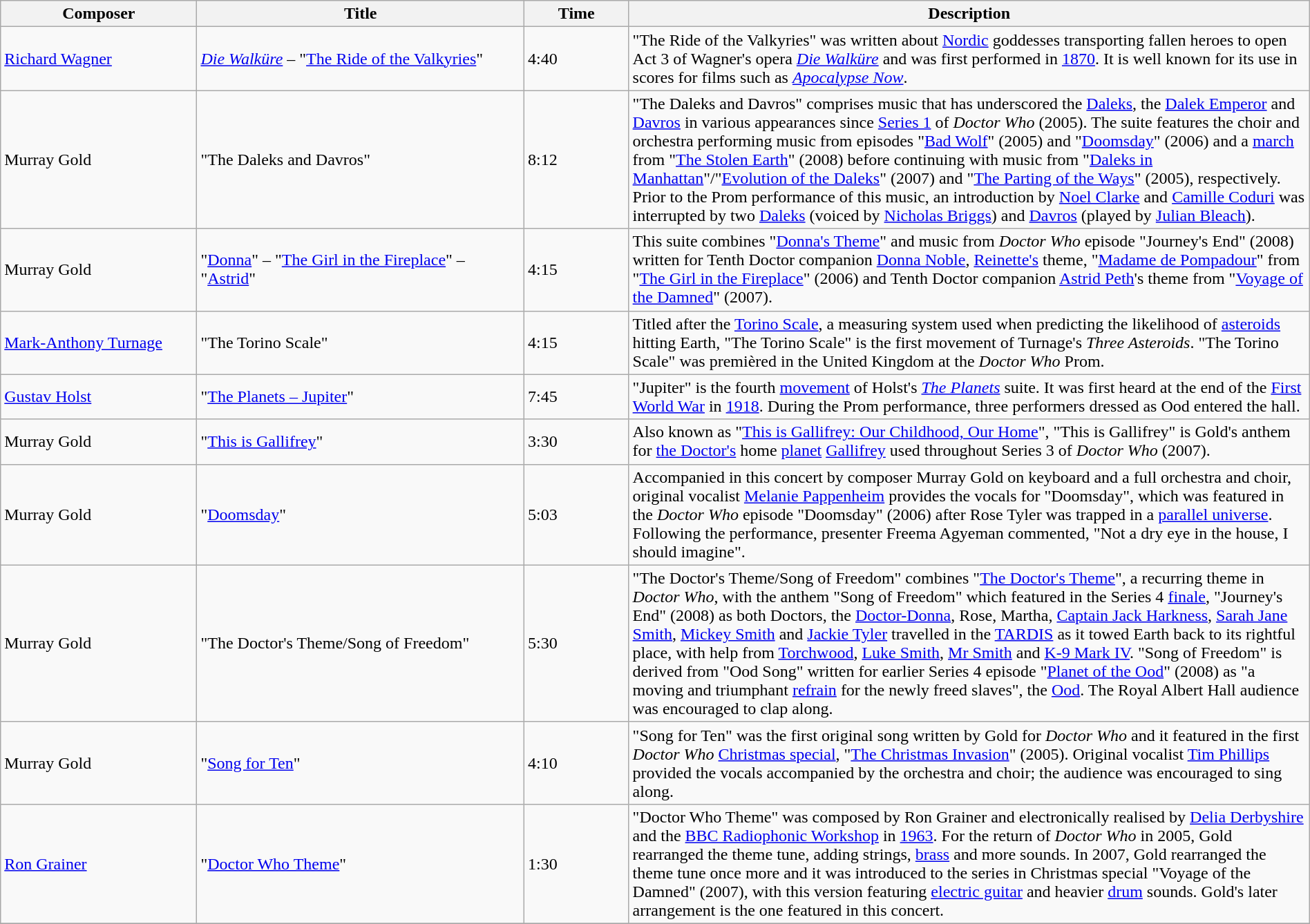<table class="wikitable" style="text-align:left" width=100%>
<tr>
<th width=15%>Composer</th>
<th width=25%>Title</th>
<th width=8%>Time</th>
<th width=52%>Description</th>
</tr>
<tr>
<td><a href='#'>Richard Wagner</a></td>
<td><em><a href='#'>Die Walküre</a></em> – "<a href='#'>The Ride of the Valkyries</a>"</td>
<td>4:40</td>
<td>"The Ride of the Valkyries" was written about <a href='#'>Nordic</a> goddesses transporting fallen heroes to open Act 3 of Wagner's opera <em><a href='#'>Die Walküre</a></em> and was first performed in <a href='#'>1870</a>. It is well known for its use in scores for films such as <em><a href='#'>Apocalypse Now</a></em>.</td>
</tr>
<tr>
<td>Murray Gold</td>
<td>"The Daleks and Davros"</td>
<td>8:12</td>
<td>"The Daleks and Davros" comprises music that has underscored the <a href='#'>Daleks</a>, the <a href='#'>Dalek Emperor</a> and <a href='#'>Davros</a> in various appearances since <a href='#'>Series 1</a> of <em>Doctor Who</em> (2005). The suite features the choir and orchestra performing music from episodes "<a href='#'>Bad Wolf</a>" (2005) and "<a href='#'>Doomsday</a>" (2006) and a <a href='#'>march</a> from "<a href='#'>The Stolen Earth</a>" (2008) before continuing with music from "<a href='#'>Daleks in Manhattan</a>"/"<a href='#'>Evolution of the Daleks</a>" (2007) and "<a href='#'>The Parting of the Ways</a>" (2005), respectively. Prior to the Prom performance of this music, an introduction by <a href='#'>Noel Clarke</a> and <a href='#'>Camille Coduri</a> was interrupted by two <a href='#'>Daleks</a> (voiced by <a href='#'>Nicholas Briggs</a>) and <a href='#'>Davros</a> (played by <a href='#'>Julian Bleach</a>).</td>
</tr>
<tr>
<td>Murray Gold</td>
<td>"<a href='#'>Donna</a>" – "<a href='#'>The Girl in the Fireplace</a>" – "<a href='#'>Astrid</a>"</td>
<td>4:15</td>
<td>This suite combines "<a href='#'>Donna's Theme</a>" and music from <em>Doctor Who</em> episode "Journey's End" (2008) written for Tenth Doctor companion <a href='#'>Donna Noble</a>, <a href='#'>Reinette's</a> theme, "<a href='#'>Madame de Pompadour</a>" from "<a href='#'>The Girl in the Fireplace</a>" (2006) and Tenth Doctor companion <a href='#'>Astrid Peth</a>'s theme from "<a href='#'>Voyage of the Damned</a>" (2007).</td>
</tr>
<tr>
<td><a href='#'>Mark-Anthony Turnage</a></td>
<td>"The Torino Scale"</td>
<td>4:15</td>
<td>Titled after the <a href='#'>Torino Scale</a>, a measuring system used when predicting the likelihood of <a href='#'>asteroids</a> hitting Earth, "The Torino Scale" is the first movement of Turnage's <em>Three Asteroids</em>. "The Torino Scale" was premièred in the United Kingdom at the <em>Doctor Who</em> Prom.</td>
</tr>
<tr>
<td><a href='#'>Gustav Holst</a></td>
<td>"<a href='#'>The Planets – Jupiter</a>"</td>
<td>7:45</td>
<td>"Jupiter" is the fourth <a href='#'>movement</a> of Holst's <em><a href='#'>The Planets</a></em> suite. It was first heard at the end of the <a href='#'>First World War</a> in <a href='#'>1918</a>. During the Prom performance, three performers dressed as Ood entered the hall.</td>
</tr>
<tr>
<td>Murray Gold</td>
<td>"<a href='#'>This is Gallifrey</a>"</td>
<td>3:30</td>
<td>Also known as "<a href='#'>This is Gallifrey: Our Childhood, Our Home</a>", "This is Gallifrey" is Gold's anthem for <a href='#'>the Doctor's</a> home <a href='#'>planet</a> <a href='#'>Gallifrey</a> used throughout Series 3 of <em>Doctor Who</em> (2007).</td>
</tr>
<tr>
<td>Murray Gold</td>
<td>"<a href='#'>Doomsday</a>"</td>
<td>5:03</td>
<td>Accompanied in this concert by composer Murray Gold on keyboard and a full orchestra and choir, original vocalist <a href='#'>Melanie Pappenheim</a> provides the vocals for "Doomsday", which was featured in the <em>Doctor Who</em> episode "Doomsday" (2006) after Rose Tyler was trapped in a <a href='#'>parallel universe</a>. Following the performance, presenter Freema Agyeman commented, "Not a dry eye in the house, I should imagine".</td>
</tr>
<tr>
<td>Murray Gold</td>
<td>"The Doctor's Theme/Song of Freedom"</td>
<td>5:30</td>
<td>"The Doctor's Theme/Song of Freedom" combines "<a href='#'>The Doctor's Theme</a>", a recurring theme in <em>Doctor Who</em>, with the anthem "Song of Freedom" which featured in the Series 4 <a href='#'>finale</a>, "Journey's End" (2008) as both Doctors, the <a href='#'>Doctor-Donna</a>, Rose, Martha, <a href='#'>Captain Jack Harkness</a>, <a href='#'>Sarah Jane Smith</a>, <a href='#'>Mickey Smith</a> and <a href='#'>Jackie Tyler</a> travelled in the <a href='#'>TARDIS</a> as it towed Earth back to its rightful place, with help from <a href='#'>Torchwood</a>, <a href='#'>Luke Smith</a>, <a href='#'>Mr Smith</a> and <a href='#'>K-9 Mark IV</a>. "Song of Freedom" is derived from "Ood Song" written for earlier Series 4 episode "<a href='#'>Planet of the Ood</a>" (2008) as "a moving and triumphant <a href='#'>refrain</a> for the newly freed slaves", the <a href='#'>Ood</a>. The Royal Albert Hall audience was encouraged to clap along.</td>
</tr>
<tr>
<td>Murray Gold</td>
<td>"<a href='#'>Song for Ten</a>"</td>
<td>4:10</td>
<td>"Song for Ten" was the first original song written by Gold for <em>Doctor Who</em> and it featured in the first <em>Doctor Who</em> <a href='#'>Christmas special</a>, "<a href='#'>The Christmas Invasion</a>" (2005). Original vocalist <a href='#'>Tim Phillips</a> provided the vocals accompanied by the orchestra and choir; the audience was encouraged to sing along.</td>
</tr>
<tr>
<td><a href='#'>Ron Grainer</a></td>
<td>"<a href='#'>Doctor Who Theme</a>"</td>
<td>1:30</td>
<td>"Doctor Who Theme" was composed by Ron Grainer and electronically realised by <a href='#'>Delia Derbyshire</a> and the <a href='#'>BBC Radiophonic Workshop</a> in <a href='#'>1963</a>. For the return of <em>Doctor Who</em> in 2005, Gold rearranged the theme tune, adding strings, <a href='#'>brass</a> and more sounds. In 2007, Gold rearranged the theme tune once more and it was introduced to the series in Christmas special "Voyage of the Damned" (2007), with this version featuring <a href='#'>electric guitar</a> and heavier <a href='#'>drum</a> sounds. Gold's later arrangement is the one featured in this concert.</td>
</tr>
<tr>
</tr>
</table>
